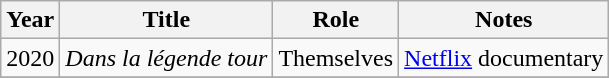<table class="wikitable sortable">
<tr>
<th>Year</th>
<th>Title</th>
<th>Role</th>
<th class="unsortable">Notes</th>
</tr>
<tr>
<td>2020</td>
<td><em>Dans la légende tour</em></td>
<td>Themselves</td>
<td><a href='#'>Netflix</a> documentary</td>
</tr>
<tr>
</tr>
</table>
